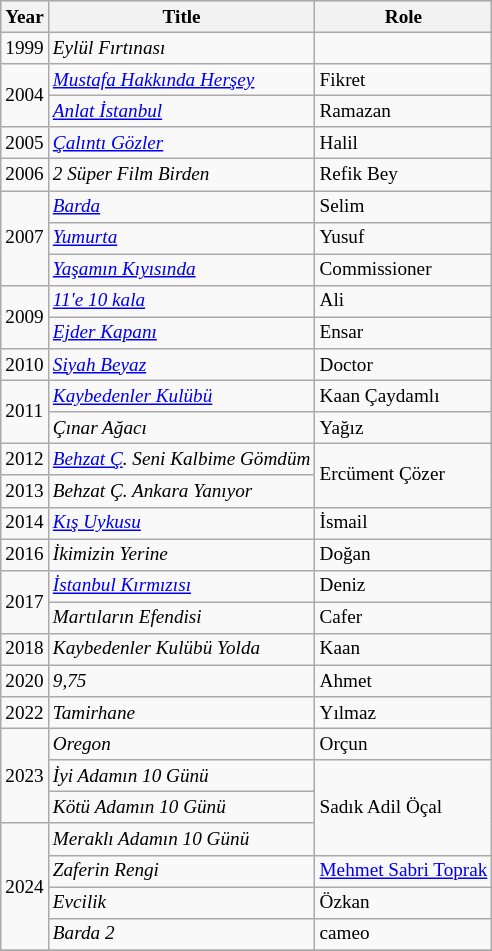<table class=wikitable style="font-size: 80%;">
<tr bgcolor="#CCCCCC" align=center>
<th>Year</th>
<th>Title</th>
<th>Role</th>
</tr>
<tr>
<td>1999</td>
<td><em>Eylül Fırtınası</em></td>
<td></td>
</tr>
<tr>
<td rowspan=2>2004</td>
<td><em><a href='#'>Mustafa Hakkında Herşey</a></em></td>
<td>Fikret</td>
</tr>
<tr>
<td><em><a href='#'>Anlat İstanbul</a></em></td>
<td>Ramazan</td>
</tr>
<tr>
<td>2005</td>
<td><em><a href='#'>Çalıntı Gözler</a></em></td>
<td>Halil</td>
</tr>
<tr>
<td>2006</td>
<td><em>2 Süper Film Birden</em></td>
<td>Refik Bey</td>
</tr>
<tr>
<td rowspan="3">2007</td>
<td><em><a href='#'>Barda</a></em></td>
<td>Selim</td>
</tr>
<tr>
<td><em><a href='#'>Yumurta</a></em></td>
<td>Yusuf</td>
</tr>
<tr>
<td><em><a href='#'>Yaşamın Kıyısında</a></em></td>
<td>Commissioner</td>
</tr>
<tr>
<td rowspan=2>2009</td>
<td><em><a href='#'>11'e 10 kala</a></em></td>
<td>Ali</td>
</tr>
<tr>
<td><em><a href='#'>Ejder Kapanı</a></em></td>
<td>Ensar</td>
</tr>
<tr>
<td>2010</td>
<td><em><a href='#'>Siyah Beyaz</a></em></td>
<td>Doctor</td>
</tr>
<tr>
<td rowspan="2">2011</td>
<td><em><a href='#'>Kaybedenler Kulübü</a></em></td>
<td>Kaan Çaydamlı</td>
</tr>
<tr>
<td><em>Çınar Ağacı</em></td>
<td>Yağız</td>
</tr>
<tr>
<td>2012</td>
<td><em><a href='#'>Behzat Ç</a>. Seni Kalbime Gömdüm</em></td>
<td rowspan=2>Ercüment Çözer</td>
</tr>
<tr>
<td>2013</td>
<td><em>Behzat Ç. Ankara Yanıyor</em></td>
</tr>
<tr>
<td>2014</td>
<td><em><a href='#'>Kış Uykusu</a></em></td>
<td>İsmail</td>
</tr>
<tr>
<td>2016</td>
<td><em>İkimizin Yerine</em></td>
<td>Doğan</td>
</tr>
<tr>
<td rowspan="2">2017</td>
<td><em><a href='#'>İstanbul Kırmızısı</a></em></td>
<td>Deniz</td>
</tr>
<tr>
<td><em>Martıların Efendisi</em></td>
<td>Cafer</td>
</tr>
<tr>
<td>2018</td>
<td><em>Kaybedenler Kulübü Yolda</em></td>
<td>Kaan</td>
</tr>
<tr>
<td>2020</td>
<td><em>9,75</em></td>
<td>Ahmet</td>
</tr>
<tr>
<td>2022</td>
<td><em>Tamirhane</em></td>
<td>Yılmaz</td>
</tr>
<tr>
<td rowspan="3">2023</td>
<td><em>Oregon</em></td>
<td>Orçun</td>
</tr>
<tr>
<td><em>İyi Adamın 10 Günü</em></td>
<td rowspan="3">Sadık Adil Öçal</td>
</tr>
<tr>
<td><em>Kötü Adamın 10 Günü</em></td>
</tr>
<tr>
<td rowspan="4">2024</td>
<td><em>Meraklı Adamın 10 Günü</em></td>
</tr>
<tr>
<td><em>Zaferin Rengi</em></td>
<td><a href='#'>Mehmet Sabri Toprak</a></td>
</tr>
<tr>
<td><em>Evcilik</em></td>
<td>Özkan</td>
</tr>
<tr>
<td><em>Barda 2</em></td>
<td>cameo</td>
</tr>
<tr>
</tr>
</table>
